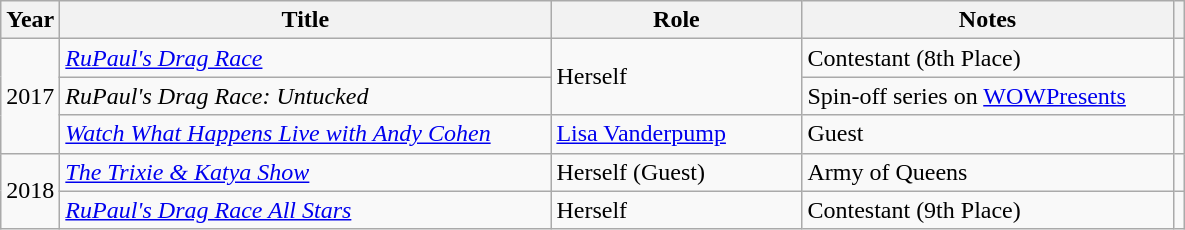<table class="wikitable plainrowheaders" style="text-align:left;">
<tr>
<th>Year</th>
<th style="width:20em;">Title</th>
<th style="width:10em;">Role</th>
<th style="width:15em;">Notes</th>
<th></th>
</tr>
<tr>
<td rowspan="3">2017</td>
<td><em><a href='#'>RuPaul's Drag Race</a></em></td>
<td rowspan="2">Herself</td>
<td>Contestant (8th Place)</td>
<td></td>
</tr>
<tr>
<td><em>RuPaul's Drag Race: Untucked</em></td>
<td>Spin-off series on <a href='#'>WOWPresents</a></td>
<td></td>
</tr>
<tr>
<td><em><a href='#'>Watch What Happens Live with Andy Cohen</a></em></td>
<td><a href='#'>Lisa Vanderpump</a></td>
<td>Guest</td>
<td></td>
</tr>
<tr>
<td rowspan="2">2018</td>
<td><em><a href='#'>The Trixie & Katya Show</a></em></td>
<td>Herself (Guest)</td>
<td>Army of Queens</td>
<td></td>
</tr>
<tr>
<td><a href='#'><em>RuPaul's Drag Race All Stars</em></a></td>
<td>Herself</td>
<td>Contestant (9th Place)</td>
<td></td>
</tr>
</table>
